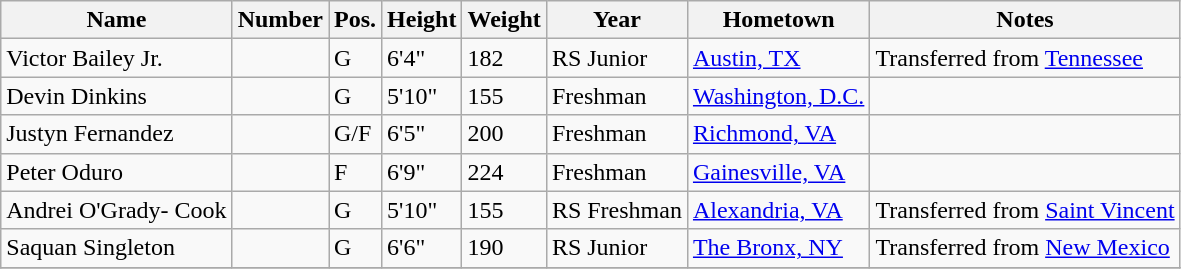<table class="wikitable sortable" border="1">
<tr>
<th>Name</th>
<th>Number</th>
<th>Pos.</th>
<th>Height</th>
<th>Weight</th>
<th>Year</th>
<th>Hometown</th>
<th class="unsortable">Notes</th>
</tr>
<tr>
<td sortname>Victor Bailey Jr.</td>
<td></td>
<td>G</td>
<td>6'4"</td>
<td>182</td>
<td>RS Junior</td>
<td><a href='#'>Austin, TX</a></td>
<td>Transferred from <a href='#'>Tennessee</a></td>
</tr>
<tr>
<td sortname>Devin Dinkins</td>
<td></td>
<td>G</td>
<td>5'10"</td>
<td>155</td>
<td>Freshman</td>
<td><a href='#'>Washington, D.C.</a></td>
<td></td>
</tr>
<tr>
<td sortname>Justyn Fernandez</td>
<td></td>
<td>G/F</td>
<td>6'5"</td>
<td>200</td>
<td>Freshman</td>
<td><a href='#'>Richmond, VA</a></td>
<td></td>
</tr>
<tr>
<td sortname>Peter Oduro</td>
<td></td>
<td>F</td>
<td>6'9"</td>
<td>224</td>
<td>Freshman</td>
<td><a href='#'>Gainesville, VA</a></td>
<td></td>
</tr>
<tr>
<td>Andrei O'Grady- Cook</td>
<td></td>
<td>G</td>
<td>5'10"</td>
<td>155</td>
<td>RS Freshman</td>
<td><a href='#'>Alexandria, VA</a></td>
<td>Transferred from <a href='#'>Saint Vincent</a></td>
</tr>
<tr>
<td sortname>Saquan Singleton</td>
<td></td>
<td>G</td>
<td>6'6"</td>
<td>190</td>
<td>RS Junior</td>
<td><a href='#'>The Bronx, NY</a></td>
<td>Transferred from <a href='#'>New Mexico</a></td>
</tr>
<tr>
</tr>
</table>
